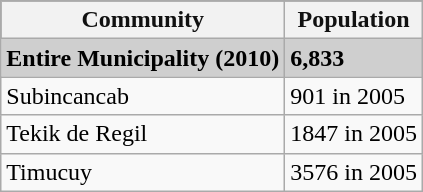<table class="wikitable">
<tr style="background:#111111; color:#111111;">
<th><strong>Community</strong></th>
<th><strong>Population</strong></th>
</tr>
<tr style="background:#CFCFCF;">
<td><strong>Entire Municipality (2010)</strong></td>
<td><strong>6,833</strong></td>
</tr>
<tr>
<td>Subincancab</td>
<td>901 in 2005</td>
</tr>
<tr>
<td>Tekik de Regil</td>
<td>1847 in 2005</td>
</tr>
<tr>
<td>Timucuy</td>
<td>3576 in 2005</td>
</tr>
</table>
